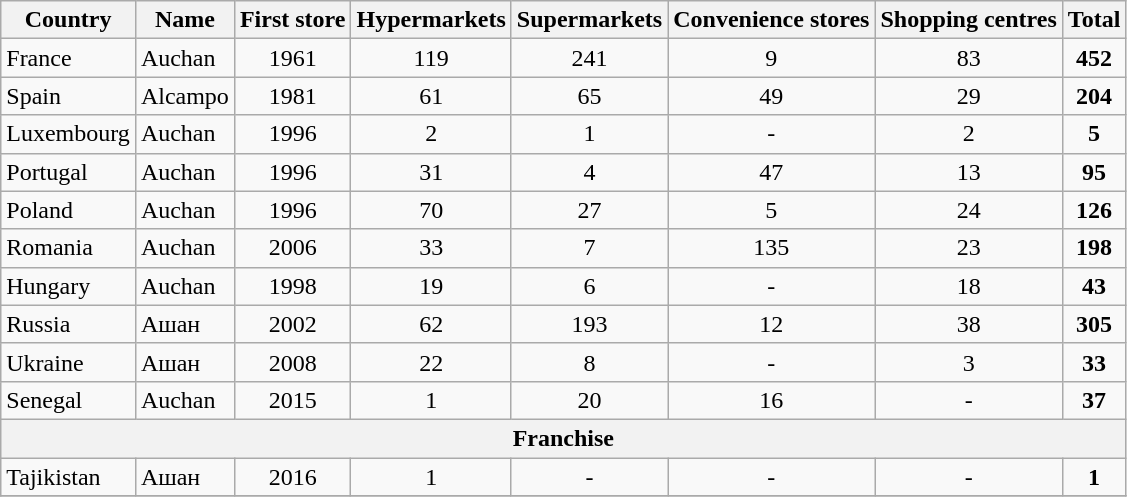<table class="wikitable sortable">
<tr>
<th>Country</th>
<th>Name</th>
<th>First store</th>
<th>Hypermarkets</th>
<th>Supermarkets</th>
<th>Convenience stores</th>
<th>Shopping centres</th>
<th>Total</th>
</tr>
<tr align=center>
<td align=left>France</td>
<td align=left>Auchan</td>
<td>1961</td>
<td>119</td>
<td>241</td>
<td>9</td>
<td>83</td>
<td><strong>452</strong></td>
</tr>
<tr align=center>
<td align=left>Spain</td>
<td align=left>Alcampo</td>
<td>1981</td>
<td>61</td>
<td>65</td>
<td>49</td>
<td>29</td>
<td><strong>204</strong></td>
</tr>
<tr align=center>
<td align=left>Luxembourg</td>
<td align=left>Auchan</td>
<td>1996</td>
<td>2</td>
<td>1</td>
<td>-</td>
<td>2</td>
<td><strong>5</strong></td>
</tr>
<tr align=center>
<td align=left>Portugal</td>
<td align=left>Auchan</td>
<td>1996</td>
<td>31</td>
<td>4</td>
<td>47</td>
<td>13</td>
<td><strong>95</strong></td>
</tr>
<tr align=center>
<td align=left>Poland</td>
<td align=left>Auchan</td>
<td>1996</td>
<td>70</td>
<td>27</td>
<td>5</td>
<td>24</td>
<td><strong>126</strong></td>
</tr>
<tr align=center>
<td align=left>Romania</td>
<td align=left>Auchan</td>
<td>2006</td>
<td>33</td>
<td>7</td>
<td>135</td>
<td>23</td>
<td><strong>198</strong></td>
</tr>
<tr align=center>
<td align=left>Hungary</td>
<td align=left>Auchan</td>
<td>1998</td>
<td>19</td>
<td>6</td>
<td>-</td>
<td>18</td>
<td><strong>43</strong></td>
</tr>
<tr align=center>
<td align=left>Russia</td>
<td align=left>Aшан</td>
<td>2002</td>
<td>62</td>
<td>193</td>
<td>12</td>
<td>38</td>
<td><strong>305</strong></td>
</tr>
<tr align=center>
<td align=left>Ukraine</td>
<td align=left>Aшан</td>
<td>2008</td>
<td>22</td>
<td>8</td>
<td>-</td>
<td>3</td>
<td><strong>33</strong></td>
</tr>
<tr align=center>
<td align=left>Senegal</td>
<td align=left>Auchan</td>
<td>2015</td>
<td>1</td>
<td>20</td>
<td>16</td>
<td>-</td>
<td><strong>37</strong></td>
</tr>
<tr>
<th colspan=8>Franchise</th>
</tr>
<tr align=center>
<td align=left>Tajikistan</td>
<td align=left>Aшан</td>
<td>2016</td>
<td>1</td>
<td>-</td>
<td>-</td>
<td>-</td>
<td><strong>1</strong></td>
</tr>
<tr align=center>
</tr>
</table>
